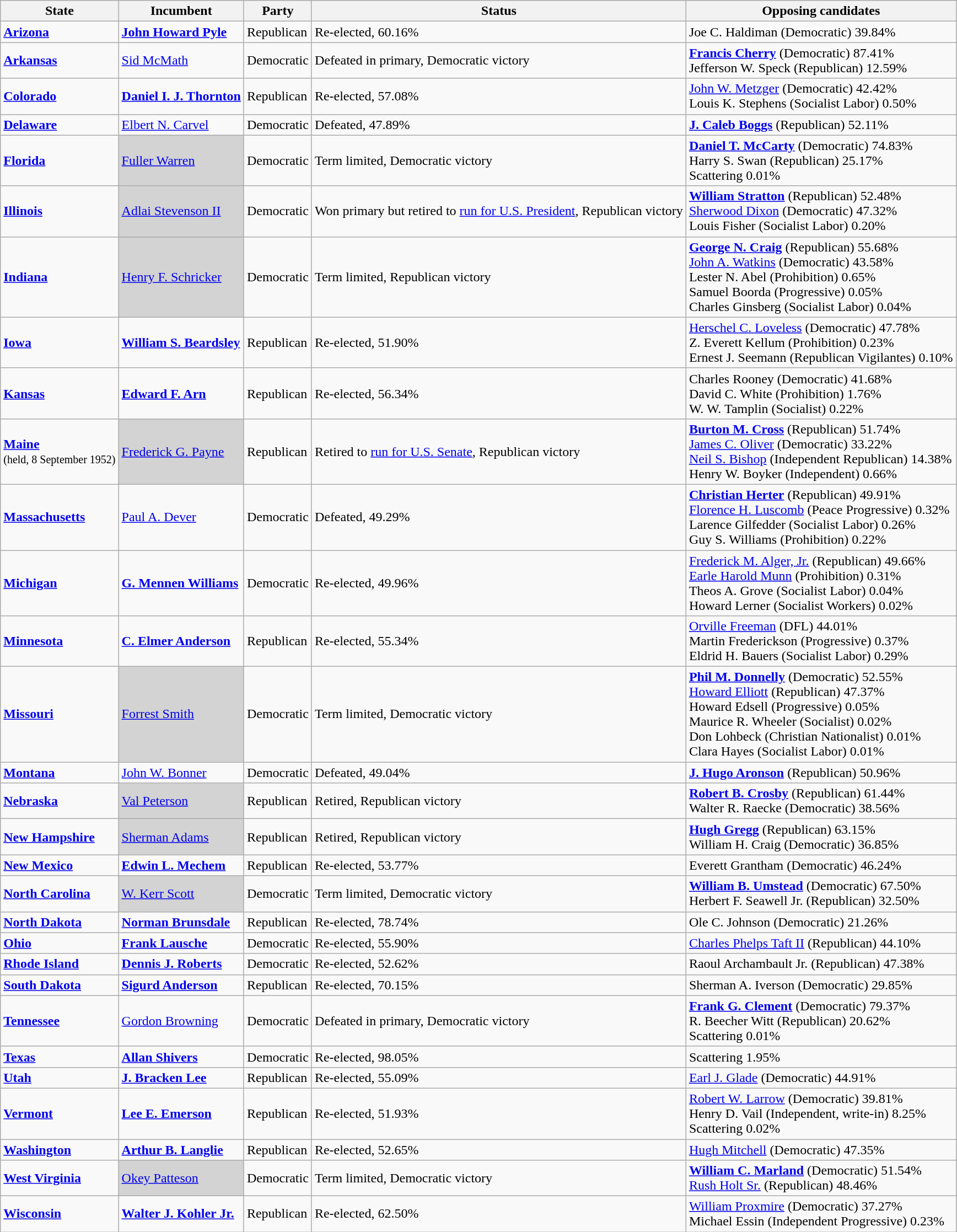<table class="wikitable">
<tr>
<th>State</th>
<th>Incumbent</th>
<th>Party</th>
<th>Status</th>
<th>Opposing candidates</th>
</tr>
<tr>
<td><strong><a href='#'>Arizona</a></strong></td>
<td><strong><a href='#'>John Howard Pyle</a></strong></td>
<td>Republican</td>
<td>Re-elected, 60.16%</td>
<td>Joe C. Haldiman (Democratic) 39.84%<br></td>
</tr>
<tr>
<td><strong><a href='#'>Arkansas</a></strong></td>
<td><a href='#'>Sid McMath</a></td>
<td>Democratic</td>
<td>Defeated in primary, Democratic victory</td>
<td><strong><a href='#'>Francis Cherry</a></strong> (Democratic) 87.41%<br>Jefferson W. Speck (Republican) 12.59%<br></td>
</tr>
<tr>
<td><strong><a href='#'>Colorado</a></strong></td>
<td><strong><a href='#'>Daniel I. J. Thornton</a></strong></td>
<td>Republican</td>
<td>Re-elected, 57.08%</td>
<td><a href='#'>John W. Metzger</a> (Democratic) 42.42%<br>Louis K. Stephens (Socialist Labor) 0.50%<br></td>
</tr>
<tr>
<td><strong><a href='#'>Delaware</a></strong></td>
<td><a href='#'>Elbert N. Carvel</a></td>
<td>Democratic</td>
<td>Defeated, 47.89%</td>
<td><strong><a href='#'>J. Caleb Boggs</a></strong> (Republican) 52.11%<br></td>
</tr>
<tr>
<td><strong><a href='#'>Florida</a></strong></td>
<td bgcolor="lightgrey"><a href='#'>Fuller Warren</a></td>
<td>Democratic</td>
<td>Term limited, Democratic victory</td>
<td><strong><a href='#'>Daniel T. McCarty</a></strong> (Democratic) 74.83%<br>Harry S. Swan (Republican) 25.17%<br>Scattering 0.01%<br></td>
</tr>
<tr>
<td><strong><a href='#'>Illinois</a></strong></td>
<td bgcolor="lightgrey"><a href='#'>Adlai Stevenson II</a></td>
<td>Democratic</td>
<td>Won primary but retired to <a href='#'>run for U.S. President</a>, Republican victory</td>
<td><strong><a href='#'>William Stratton</a></strong> (Republican) 52.48%<br><a href='#'>Sherwood Dixon</a> (Democratic) 47.32%<br>Louis Fisher (Socialist Labor) 0.20%<br></td>
</tr>
<tr>
<td><strong><a href='#'>Indiana</a></strong></td>
<td bgcolor="lightgrey"><a href='#'>Henry F. Schricker</a></td>
<td>Democratic</td>
<td>Term limited, Republican victory</td>
<td><strong><a href='#'>George N. Craig</a></strong> (Republican) 55.68%<br><a href='#'>John A. Watkins</a> (Democratic) 43.58%<br>Lester N. Abel (Prohibition) 0.65%<br>Samuel Boorda (Progressive) 0.05%<br>Charles Ginsberg (Socialist Labor) 0.04%<br></td>
</tr>
<tr>
<td><strong><a href='#'>Iowa</a></strong></td>
<td><strong><a href='#'>William S. Beardsley</a></strong></td>
<td>Republican</td>
<td>Re-elected, 51.90%</td>
<td><a href='#'>Herschel C. Loveless</a> (Democratic) 47.78%<br>Z. Everett Kellum (Prohibition) 0.23%<br>Ernest J. Seemann (Republican Vigilantes) 0.10%<br></td>
</tr>
<tr>
<td><strong><a href='#'>Kansas</a></strong></td>
<td><strong><a href='#'>Edward F. Arn</a></strong></td>
<td>Republican</td>
<td>Re-elected, 56.34%</td>
<td>Charles Rooney (Democratic) 41.68%<br>David C. White (Prohibition) 1.76%<br>W. W. Tamplin (Socialist) 0.22%<br></td>
</tr>
<tr>
<td><strong><a href='#'>Maine</a></strong><br><small>(held, 8 September 1952)</small></td>
<td bgcolor="lightgrey"><a href='#'>Frederick G. Payne</a></td>
<td>Republican</td>
<td>Retired to <a href='#'>run for U.S. Senate</a>, Republican victory</td>
<td><strong><a href='#'>Burton M. Cross</a></strong> (Republican) 51.74%<br><a href='#'>James C. Oliver</a> (Democratic) 33.22%<br><a href='#'>Neil S. Bishop</a> (Independent Republican) 14.38%<br>Henry W. Boyker (Independent) 0.66%<br></td>
</tr>
<tr>
<td><strong><a href='#'>Massachusetts</a></strong></td>
<td><a href='#'>Paul A. Dever</a></td>
<td>Democratic</td>
<td>Defeated, 49.29%</td>
<td><strong><a href='#'>Christian Herter</a></strong> (Republican) 49.91%<br><a href='#'>Florence H. Luscomb</a> (Peace Progressive) 0.32%<br>Larence Gilfedder (Socialist Labor) 0.26%<br>Guy S. Williams (Prohibition) 0.22%<br></td>
</tr>
<tr>
<td><strong><a href='#'>Michigan</a></strong></td>
<td><strong><a href='#'>G. Mennen Williams</a></strong></td>
<td>Democratic</td>
<td>Re-elected, 49.96%</td>
<td><a href='#'>Frederick M. Alger, Jr.</a> (Republican) 49.66%<br><a href='#'>Earle Harold Munn</a> (Prohibition) 0.31%<br>Theos A. Grove (Socialist Labor) 0.04%<br>Howard Lerner (Socialist Workers) 0.02%<br></td>
</tr>
<tr>
<td><strong><a href='#'>Minnesota</a></strong></td>
<td><strong><a href='#'>C. Elmer Anderson</a></strong></td>
<td>Republican</td>
<td>Re-elected, 55.34%</td>
<td><a href='#'>Orville Freeman</a> (DFL) 44.01%<br>Martin Frederickson (Progressive) 0.37%<br>Eldrid H. Bauers (Socialist Labor) 0.29%<br></td>
</tr>
<tr>
<td><strong><a href='#'>Missouri</a></strong></td>
<td bgcolor="lightgrey"><a href='#'>Forrest Smith</a></td>
<td>Democratic</td>
<td>Term limited, Democratic victory</td>
<td><strong><a href='#'>Phil M. Donnelly</a></strong> (Democratic) 52.55%<br><a href='#'>Howard Elliott</a> (Republican) 47.37%<br>Howard Edsell (Progressive) 0.05%<br>Maurice R. Wheeler (Socialist) 0.02%<br>Don Lohbeck (Christian Nationalist) 0.01%<br>Clara Hayes (Socialist Labor) 0.01%<br></td>
</tr>
<tr>
<td><strong><a href='#'>Montana</a></strong></td>
<td><a href='#'>John W. Bonner</a></td>
<td>Democratic</td>
<td>Defeated, 49.04%</td>
<td><strong><a href='#'>J. Hugo Aronson</a></strong> (Republican) 50.96%<br></td>
</tr>
<tr>
<td><strong><a href='#'>Nebraska</a></strong></td>
<td bgcolor="lightgrey"><a href='#'>Val Peterson</a></td>
<td>Republican</td>
<td>Retired, Republican victory</td>
<td><strong><a href='#'>Robert B. Crosby</a></strong> (Republican) 61.44%<br>Walter R. Raecke (Democratic) 38.56%<br></td>
</tr>
<tr>
<td><strong><a href='#'>New Hampshire</a></strong></td>
<td bgcolor="lightgrey"><a href='#'>Sherman Adams</a></td>
<td>Republican</td>
<td>Retired, Republican victory</td>
<td><strong><a href='#'>Hugh Gregg</a></strong> (Republican) 63.15%<br>William H. Craig (Democratic) 36.85%<br></td>
</tr>
<tr>
<td><strong><a href='#'>New Mexico</a></strong></td>
<td><strong><a href='#'>Edwin L. Mechem</a></strong></td>
<td>Republican</td>
<td>Re-elected, 53.77%</td>
<td>Everett Grantham (Democratic) 46.24%<br></td>
</tr>
<tr>
<td><strong><a href='#'>North Carolina</a></strong></td>
<td bgcolor="lightgrey"><a href='#'>W. Kerr Scott</a></td>
<td>Democratic</td>
<td>Term limited, Democratic victory</td>
<td><strong><a href='#'>William B. Umstead</a></strong> (Democratic) 67.50%<br>Herbert F. Seawell Jr. (Republican) 32.50%<br></td>
</tr>
<tr>
<td><strong><a href='#'>North Dakota</a></strong></td>
<td><strong><a href='#'>Norman Brunsdale</a></strong></td>
<td>Republican</td>
<td>Re-elected, 78.74%</td>
<td>Ole C. Johnson (Democratic) 21.26%<br></td>
</tr>
<tr>
<td><strong><a href='#'>Ohio</a></strong></td>
<td><strong><a href='#'>Frank Lausche</a></strong></td>
<td>Democratic</td>
<td>Re-elected, 55.90%</td>
<td><a href='#'>Charles Phelps Taft II</a> (Republican) 44.10%<br></td>
</tr>
<tr>
<td><strong><a href='#'>Rhode Island</a></strong></td>
<td><strong><a href='#'>Dennis J. Roberts</a></strong></td>
<td>Democratic</td>
<td>Re-elected, 52.62%</td>
<td>Raoul Archambault Jr. (Republican) 47.38%<br></td>
</tr>
<tr>
<td><strong><a href='#'>South Dakota</a></strong></td>
<td><strong><a href='#'>Sigurd Anderson</a></strong></td>
<td>Republican</td>
<td>Re-elected, 70.15%</td>
<td>Sherman A. Iverson (Democratic) 29.85%<br></td>
</tr>
<tr>
<td><strong><a href='#'>Tennessee</a></strong></td>
<td><a href='#'>Gordon Browning</a></td>
<td>Democratic</td>
<td>Defeated in primary, Democratic victory</td>
<td><strong><a href='#'>Frank G. Clement</a></strong> (Democratic) 79.37%<br>R. Beecher Witt (Republican) 20.62%<br>Scattering 0.01%<br></td>
</tr>
<tr>
<td><strong><a href='#'>Texas</a></strong></td>
<td><strong><a href='#'>Allan Shivers</a></strong></td>
<td>Democratic</td>
<td>Re-elected, 98.05%</td>
<td>Scattering 1.95%<br></td>
</tr>
<tr>
<td><strong><a href='#'>Utah</a></strong></td>
<td><strong><a href='#'>J. Bracken Lee</a></strong></td>
<td>Republican</td>
<td>Re-elected, 55.09%</td>
<td><a href='#'>Earl J. Glade</a> (Democratic) 44.91%<br></td>
</tr>
<tr>
<td><strong><a href='#'>Vermont</a></strong></td>
<td><strong><a href='#'>Lee E. Emerson</a></strong></td>
<td>Republican</td>
<td>Re-elected, 51.93%</td>
<td><a href='#'>Robert W. Larrow</a> (Democratic) 39.81%<br>Henry D. Vail (Independent, write-in) 8.25%<br>Scattering 0.02%<br></td>
</tr>
<tr>
<td><strong><a href='#'>Washington</a></strong></td>
<td><strong><a href='#'>Arthur B. Langlie</a></strong></td>
<td>Republican</td>
<td>Re-elected, 52.65%</td>
<td><a href='#'>Hugh Mitchell</a> (Democratic) 47.35%<br></td>
</tr>
<tr>
<td><strong><a href='#'>West Virginia</a></strong></td>
<td bgcolor="lightgrey"><a href='#'>Okey Patteson</a></td>
<td>Democratic</td>
<td>Term limited, Democratic victory</td>
<td><strong><a href='#'>William C. Marland</a></strong> (Democratic) 51.54%<br><a href='#'>Rush Holt Sr.</a> (Republican) 48.46%<br></td>
</tr>
<tr>
<td><strong><a href='#'>Wisconsin</a></strong></td>
<td><strong><a href='#'>Walter J. Kohler Jr.</a></strong></td>
<td>Republican</td>
<td>Re-elected, 62.50%</td>
<td><a href='#'>William Proxmire</a> (Democratic) 37.27%<br>Michael Essin (Independent Progressive) 0.23%<br></td>
</tr>
</table>
